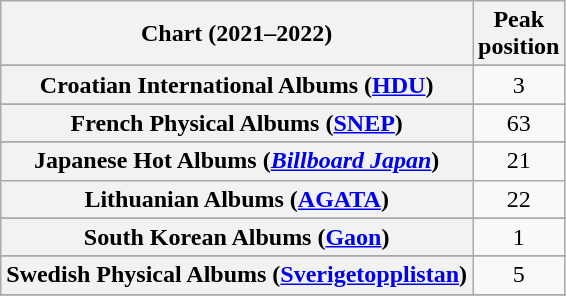<table class="wikitable sortable plainrowheaders" style="text-align:center">
<tr>
<th scope="col">Chart (2021–2022)</th>
<th scope="col">Peak<br>position</th>
</tr>
<tr>
</tr>
<tr>
</tr>
<tr>
</tr>
<tr>
</tr>
<tr>
<th scope="row">Croatian International Albums (<a href='#'>HDU</a>)</th>
<td>3</td>
</tr>
<tr>
</tr>
<tr>
</tr>
<tr>
</tr>
<tr>
<th scope="row">French Physical Albums (<a href='#'>SNEP</a>)</th>
<td>63</td>
</tr>
<tr>
</tr>
<tr>
</tr>
<tr>
</tr>
<tr>
<th scope="row">Japanese Hot Albums (<em><a href='#'>Billboard Japan</a></em>)</th>
<td>21</td>
</tr>
<tr>
<th scope="row">Lithuanian Albums (<a href='#'>AGATA</a>)</th>
<td>22</td>
</tr>
<tr>
</tr>
<tr>
</tr>
<tr>
<th scope="row">South Korean Albums (<a href='#'>Gaon</a>)</th>
<td>1</td>
</tr>
<tr>
</tr>
<tr>
<th scope="row">Swedish Physical Albums (<a href='#'>Sverigetopplistan</a>)</th>
<td>5</td>
</tr>
<tr>
</tr>
<tr>
</tr>
<tr>
</tr>
<tr>
</tr>
<tr>
</tr>
<tr>
</tr>
</table>
